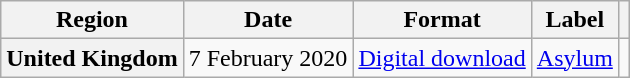<table class="wikitable plainrowheaders">
<tr>
<th scope="col">Region</th>
<th scope="col">Date</th>
<th scope="col">Format</th>
<th scope="col">Label</th>
<th scope="col"></th>
</tr>
<tr>
<th scope="row">United Kingdom</th>
<td>7 February 2020</td>
<td><a href='#'>Digital download</a></td>
<td><a href='#'>Asylum</a></td>
<td></td>
</tr>
</table>
